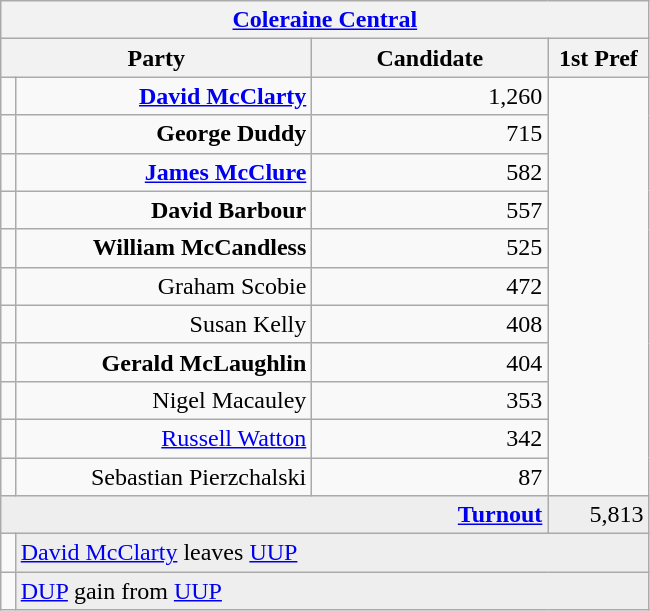<table class="wikitable">
<tr>
<th colspan="4" align="center"><a href='#'>Coleraine Central</a></th>
</tr>
<tr>
<th colspan="2" align="center" width=200>Party</th>
<th width=150>Candidate</th>
<th width=60>1st Pref</th>
</tr>
<tr>
<td></td>
<td align="right"><strong><a href='#'>David McClarty</a></strong></td>
<td align="right">1,260</td>
</tr>
<tr>
<td></td>
<td align="right"><strong>George Duddy</strong></td>
<td align="right">715</td>
</tr>
<tr>
<td></td>
<td align="right"><strong><a href='#'>James McClure</a></strong></td>
<td align="right">582</td>
</tr>
<tr>
<td></td>
<td align="right"><strong>David Barbour</strong></td>
<td align="right">557</td>
</tr>
<tr>
<td></td>
<td align="right"><strong>William McCandless</strong></td>
<td align="right">525</td>
</tr>
<tr>
<td></td>
<td align="right">Graham Scobie</td>
<td align="right">472</td>
</tr>
<tr>
<td></td>
<td align="right">Susan Kelly</td>
<td align="right">408</td>
</tr>
<tr>
<td></td>
<td align="right"><strong>Gerald McLaughlin</strong></td>
<td align="right">404</td>
</tr>
<tr>
<td></td>
<td align="right">Nigel Macauley</td>
<td align="right">353</td>
</tr>
<tr>
<td></td>
<td align="right"><a href='#'>Russell Watton</a></td>
<td align="right">342</td>
</tr>
<tr>
<td></td>
<td align="right">Sebastian Pierzchalski</td>
<td align="right">87</td>
</tr>
<tr bgcolor="EEEEEE">
<td colspan=3 align="right"><strong><a href='#'>Turnout</a></strong></td>
<td align="right">5,813</td>
</tr>
<tr>
<td bgcolor=></td>
<td colspan=3 bgcolor="EEEEEE"><a href='#'>David McClarty</a> leaves <a href='#'>UUP</a></td>
</tr>
<tr>
<td bgcolor=></td>
<td colspan=3 bgcolor="EEEEEE"><a href='#'>DUP</a> gain from <a href='#'>UUP</a></td>
</tr>
</table>
